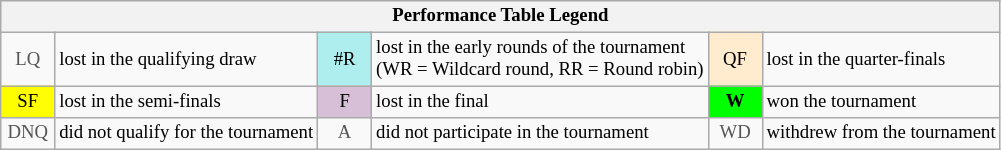<table class="wikitable" style="font-size:78%;">
<tr bgcolor="#efefef">
<th colspan="6">Performance Table Legend</th>
</tr>
<tr>
<td align="center" style="color:#555555;" width="30">LQ</td>
<td>lost in the qualifying draw</td>
<td align="center" style="background:#afeeee;">#R</td>
<td>lost in the early rounds of the tournament<br>(WR = Wildcard round, RR = Round robin)</td>
<td align="center" style="background:#ffebcd;">QF</td>
<td>lost in the quarter-finals</td>
</tr>
<tr>
<td align="center" style="background:yellow;">SF</td>
<td>lost in the semi-finals</td>
<td align="center" style="background:#D8BFD8;">F</td>
<td>lost in the final</td>
<td align="center" style="background:#00ff00;"><strong>W</strong></td>
<td>won the tournament</td>
</tr>
<tr>
<td align="center" style="color:#555555;" width="30">DNQ</td>
<td>did not qualify for the tournament</td>
<td align="center" style="color:#555555;" width="30">A</td>
<td>did not participate in the tournament</td>
<td align="center" style="color:#555555;" width="30">WD</td>
<td>withdrew from the tournament</td>
</tr>
</table>
